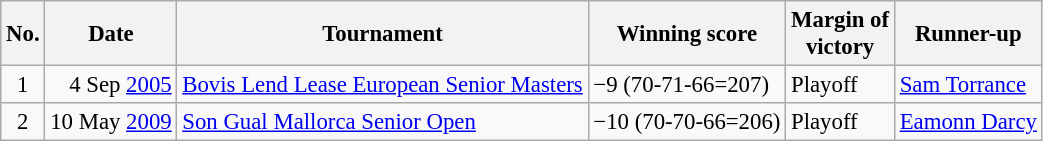<table class="wikitable" style="font-size:95%;">
<tr>
<th>No.</th>
<th>Date</th>
<th>Tournament</th>
<th>Winning score</th>
<th>Margin of<br>victory</th>
<th>Runner-up</th>
</tr>
<tr>
<td align=center>1</td>
<td align=right>4 Sep <a href='#'>2005</a></td>
<td><a href='#'>Bovis Lend Lease European Senior Masters</a></td>
<td>−9 (70-71-66=207)</td>
<td>Playoff</td>
<td> <a href='#'>Sam Torrance</a></td>
</tr>
<tr>
<td align=center>2</td>
<td align=right>10 May <a href='#'>2009</a></td>
<td><a href='#'>Son Gual Mallorca Senior Open</a></td>
<td>−10 (70-70-66=206)</td>
<td>Playoff</td>
<td> <a href='#'>Eamonn Darcy</a></td>
</tr>
</table>
